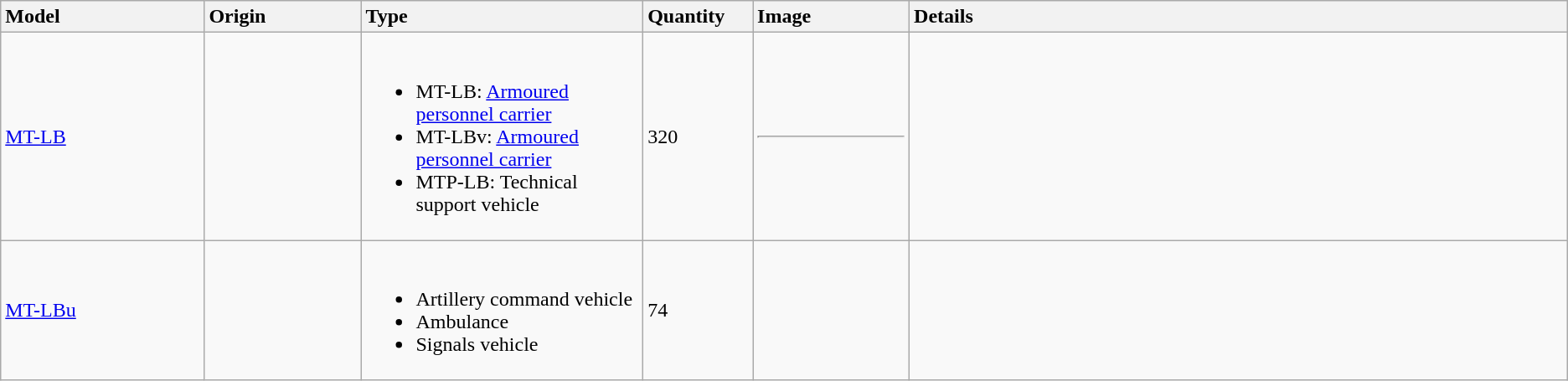<table class="wikitable">
<tr>
<th style="text-align: left; width:13%;">Model</th>
<th style="text-align: left; width:10%;">Origin</th>
<th style="text-align: left; width:18%;">Type</th>
<th style="text-align: left; width:7%;">Quantity</th>
<th style="text-align: left; width:10%;">Image</th>
<th style="text-align: left; width:42%;">Details</th>
</tr>
<tr>
<td><a href='#'>MT-LB</a></td>
<td></td>
<td><br><ul><li>MT-LB: <a href='#'>Armoured personnel carrier</a></li><li>MT-LBv: <a href='#'>Armoured personnel carrier</a></li><li>MTP-LB: Technical support vehicle</li></ul></td>
<td>320</td>
<td><hr></td>
</tr>
<tr>
<td><a href='#'>MT-LBu</a></td>
<td></td>
<td><br><ul><li>Artillery command vehicle</li><li>Ambulance</li><li>Signals vehicle</li></ul></td>
<td>74</td>
<td></td>
<td></td>
</tr>
</table>
